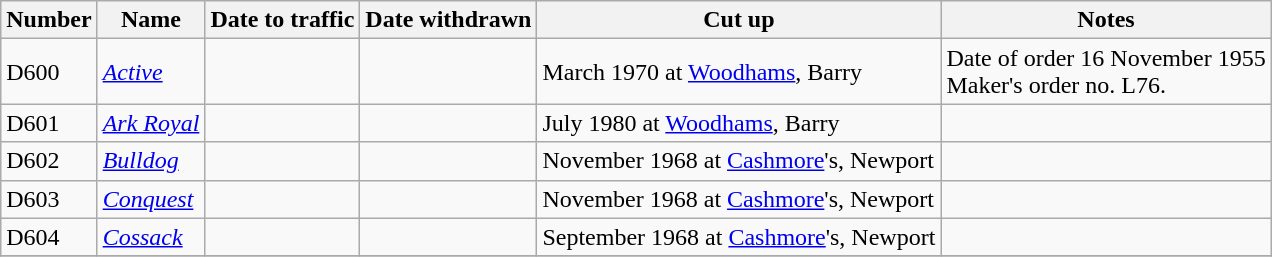<table class="wikitable sortable">
<tr>
<th>Number</th>
<th>Name</th>
<th>Date to traffic</th>
<th>Date withdrawn</th>
<th>Cut up</th>
<th>Notes</th>
</tr>
<tr>
<td>D600</td>
<td><em><a href='#'>Active</a></em></td>
<td></td>
<td></td>
<td>March 1970 at <a href='#'>Woodhams</a>, Barry</td>
<td>Date of order 16 November 1955<br>Maker's order no. L76.</td>
</tr>
<tr>
<td>D601</td>
<td><em><a href='#'>Ark Royal</a></em></td>
<td></td>
<td></td>
<td>July 1980 at <a href='#'>Woodhams</a>, Barry</td>
<td></td>
</tr>
<tr>
<td>D602</td>
<td><em><a href='#'>Bulldog</a></em></td>
<td></td>
<td></td>
<td>November 1968 at <a href='#'>Cashmore</a>'s, Newport</td>
<td></td>
</tr>
<tr>
<td>D603</td>
<td><em><a href='#'>Conquest</a></em></td>
<td></td>
<td></td>
<td>November 1968 at <a href='#'>Cashmore</a>'s, Newport</td>
<td></td>
</tr>
<tr>
<td>D604</td>
<td><em><a href='#'>Cossack</a></em></td>
<td></td>
<td></td>
<td>September 1968 at <a href='#'>Cashmore</a>'s, Newport</td>
<td></td>
</tr>
<tr>
</tr>
</table>
